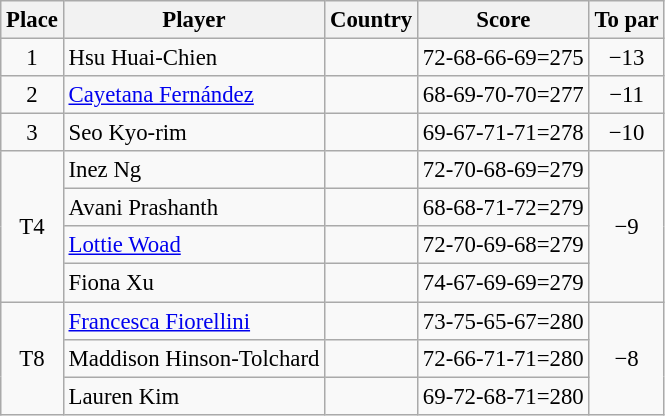<table class="wikitable" style="font-size:95%;">
<tr>
<th>Place</th>
<th>Player</th>
<th>Country</th>
<th>Score</th>
<th>To par</th>
</tr>
<tr>
<td align=center>1</td>
<td>Hsu Huai-Chien</td>
<td></td>
<td>72-68-66-69=275</td>
<td align=center>−13</td>
</tr>
<tr>
<td align=center>2</td>
<td><a href='#'>Cayetana Fernández</a></td>
<td></td>
<td>68-69-70-70=277</td>
<td align=center>−11</td>
</tr>
<tr>
<td align=center>3</td>
<td>Seo Kyo-rim</td>
<td></td>
<td>69-67-71-71=278</td>
<td align=center>−10</td>
</tr>
<tr>
<td rowspan=4 align=center>T4</td>
<td>Inez Ng</td>
<td></td>
<td>72-70-68-69=279</td>
<td rowspan=4 align="center">−9</td>
</tr>
<tr>
<td>Avani Prashanth</td>
<td></td>
<td>68-68-71-72=279</td>
</tr>
<tr>
<td><a href='#'>Lottie Woad</a></td>
<td></td>
<td>72-70-69-68=279</td>
</tr>
<tr>
<td>Fiona Xu</td>
<td></td>
<td>74-67-69-69=279</td>
</tr>
<tr>
<td rowspan=3 align=center>T8</td>
<td><a href='#'>Francesca Fiorellini</a></td>
<td></td>
<td>73-75-65-67=280</td>
<td rowspan=3 align=center>−8</td>
</tr>
<tr>
<td>Maddison Hinson-Tolchard</td>
<td></td>
<td>72-66-71-71=280</td>
</tr>
<tr>
<td>Lauren Kim</td>
<td></td>
<td>69-72-68-71=280</td>
</tr>
</table>
